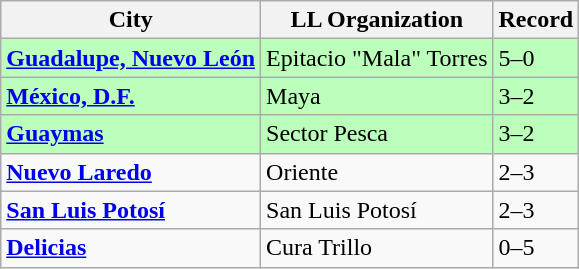<table class="wikitable">
<tr>
<th>City</th>
<th>LL Organization</th>
<th>Record</th>
</tr>
<tr bgcolor=#bbffbb>
<td> <strong><a href='#'>Guadalupe, Nuevo León</a></strong></td>
<td>Epitacio "Mala" Torres</td>
<td>5–0</td>
</tr>
<tr bgcolor=#bbffbb>
<td> <strong><a href='#'>México, D.F.</a></strong></td>
<td>Maya</td>
<td>3–2</td>
</tr>
<tr bgcolor=#bbffbb>
<td> <strong><a href='#'>Guaymas</a></strong></td>
<td>Sector Pesca</td>
<td>3–2</td>
</tr>
<tr>
<td> <strong><a href='#'>Nuevo Laredo</a></strong></td>
<td>Oriente</td>
<td>2–3</td>
</tr>
<tr>
<td> <strong><a href='#'>San Luis Potosí</a></strong></td>
<td>San Luis Potosí</td>
<td>2–3</td>
</tr>
<tr>
<td> <strong><a href='#'>Delicias</a></strong></td>
<td>Cura Trillo</td>
<td>0–5</td>
</tr>
</table>
